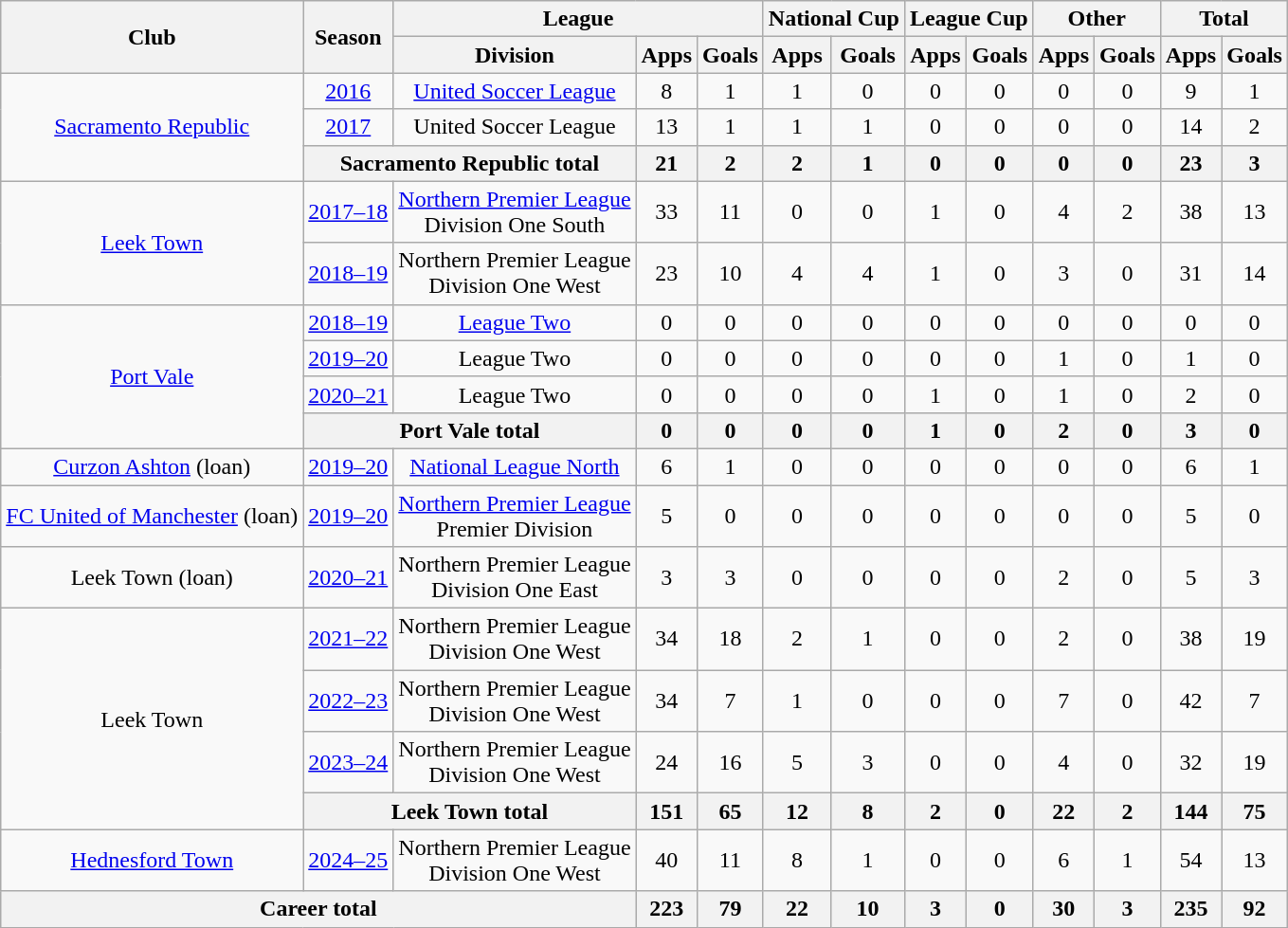<table class="wikitable" style="text-align:center">
<tr>
<th rowspan="2">Club</th>
<th rowspan="2">Season</th>
<th colspan="3">League</th>
<th colspan="2">National Cup</th>
<th colspan="2">League Cup</th>
<th colspan="2">Other</th>
<th colspan="2">Total</th>
</tr>
<tr>
<th>Division</th>
<th>Apps</th>
<th>Goals</th>
<th>Apps</th>
<th>Goals</th>
<th>Apps</th>
<th>Goals</th>
<th>Apps</th>
<th>Goals</th>
<th>Apps</th>
<th>Goals</th>
</tr>
<tr>
<td rowspan="3"><a href='#'>Sacramento Republic</a></td>
<td><a href='#'>2016</a></td>
<td><a href='#'>United Soccer League</a></td>
<td>8</td>
<td>1</td>
<td>1</td>
<td>0</td>
<td>0</td>
<td>0</td>
<td>0</td>
<td>0</td>
<td>9</td>
<td>1</td>
</tr>
<tr>
<td><a href='#'>2017</a></td>
<td>United Soccer League</td>
<td>13</td>
<td>1</td>
<td>1</td>
<td>1</td>
<td>0</td>
<td>0</td>
<td>0</td>
<td>0</td>
<td>14</td>
<td>2</td>
</tr>
<tr>
<th colspan="2">Sacramento Republic total</th>
<th>21</th>
<th>2</th>
<th>2</th>
<th>1</th>
<th>0</th>
<th>0</th>
<th>0</th>
<th>0</th>
<th>23</th>
<th>3</th>
</tr>
<tr>
<td rowspan="2"><a href='#'>Leek Town</a></td>
<td><a href='#'>2017–18</a></td>
<td><a href='#'>Northern Premier League</a><br>Division One South</td>
<td>33</td>
<td>11</td>
<td>0</td>
<td>0</td>
<td>1</td>
<td>0</td>
<td>4</td>
<td>2</td>
<td>38</td>
<td>13</td>
</tr>
<tr>
<td><a href='#'>2018–19</a></td>
<td>Northern Premier League<br>Division One West</td>
<td>23</td>
<td>10</td>
<td>4</td>
<td>4</td>
<td>1</td>
<td>0</td>
<td>3</td>
<td>0</td>
<td>31</td>
<td>14</td>
</tr>
<tr>
<td rowspan="4"><a href='#'>Port Vale</a></td>
<td><a href='#'>2018–19</a></td>
<td><a href='#'>League Two</a></td>
<td>0</td>
<td>0</td>
<td>0</td>
<td>0</td>
<td>0</td>
<td>0</td>
<td>0</td>
<td>0</td>
<td>0</td>
<td>0</td>
</tr>
<tr>
<td><a href='#'>2019–20</a></td>
<td>League Two</td>
<td>0</td>
<td>0</td>
<td>0</td>
<td>0</td>
<td>0</td>
<td>0</td>
<td>1</td>
<td>0</td>
<td>1</td>
<td>0</td>
</tr>
<tr>
<td><a href='#'>2020–21</a></td>
<td>League Two</td>
<td>0</td>
<td>0</td>
<td>0</td>
<td>0</td>
<td>1</td>
<td>0</td>
<td>1</td>
<td>0</td>
<td>2</td>
<td>0</td>
</tr>
<tr>
<th colspan="2">Port Vale total</th>
<th>0</th>
<th>0</th>
<th>0</th>
<th>0</th>
<th>1</th>
<th>0</th>
<th>2</th>
<th>0</th>
<th>3</th>
<th>0</th>
</tr>
<tr>
<td><a href='#'>Curzon Ashton</a> (loan)</td>
<td><a href='#'>2019–20</a></td>
<td><a href='#'>National League North</a></td>
<td>6</td>
<td>1</td>
<td>0</td>
<td>0</td>
<td>0</td>
<td>0</td>
<td>0</td>
<td>0</td>
<td>6</td>
<td>1</td>
</tr>
<tr>
<td><a href='#'>FC United of Manchester</a> (loan)</td>
<td><a href='#'>2019–20</a></td>
<td><a href='#'>Northern Premier League</a><br>Premier Division</td>
<td>5</td>
<td>0</td>
<td>0</td>
<td>0</td>
<td>0</td>
<td>0</td>
<td>0</td>
<td>0</td>
<td>5</td>
<td>0</td>
</tr>
<tr>
<td>Leek Town (loan)</td>
<td><a href='#'>2020–21</a></td>
<td>Northern Premier League<br>Division One East</td>
<td>3</td>
<td>3</td>
<td>0</td>
<td>0</td>
<td>0</td>
<td>0</td>
<td>2</td>
<td>0</td>
<td>5</td>
<td>3</td>
</tr>
<tr>
<td rowspan="4">Leek Town</td>
<td><a href='#'>2021–22</a></td>
<td>Northern Premier League<br>Division One West</td>
<td>34</td>
<td>18</td>
<td>2</td>
<td>1</td>
<td>0</td>
<td>0</td>
<td>2</td>
<td>0</td>
<td>38</td>
<td>19</td>
</tr>
<tr>
<td><a href='#'>2022–23</a></td>
<td>Northern Premier League<br>Division One West</td>
<td>34</td>
<td>7</td>
<td>1</td>
<td>0</td>
<td>0</td>
<td>0</td>
<td>7</td>
<td>0</td>
<td>42</td>
<td>7</td>
</tr>
<tr>
<td><a href='#'>2023–24</a></td>
<td>Northern Premier League<br>Division One West</td>
<td>24</td>
<td>16</td>
<td>5</td>
<td>3</td>
<td>0</td>
<td>0</td>
<td>4</td>
<td>0</td>
<td>32</td>
<td>19</td>
</tr>
<tr>
<th colspan="2">Leek Town total</th>
<th>151</th>
<th>65</th>
<th>12</th>
<th>8</th>
<th>2</th>
<th>0</th>
<th>22</th>
<th>2</th>
<th>144</th>
<th>75</th>
</tr>
<tr>
<td><a href='#'>Hednesford Town</a></td>
<td><a href='#'>2024–25</a></td>
<td>Northern Premier League<br>Division One West</td>
<td>40</td>
<td>11</td>
<td>8</td>
<td>1</td>
<td>0</td>
<td>0</td>
<td>6</td>
<td>1</td>
<td>54</td>
<td>13</td>
</tr>
<tr>
<th colspan="3">Career total</th>
<th>223</th>
<th>79</th>
<th>22</th>
<th>10</th>
<th>3</th>
<th>0</th>
<th>30</th>
<th>3</th>
<th>235</th>
<th>92</th>
</tr>
</table>
